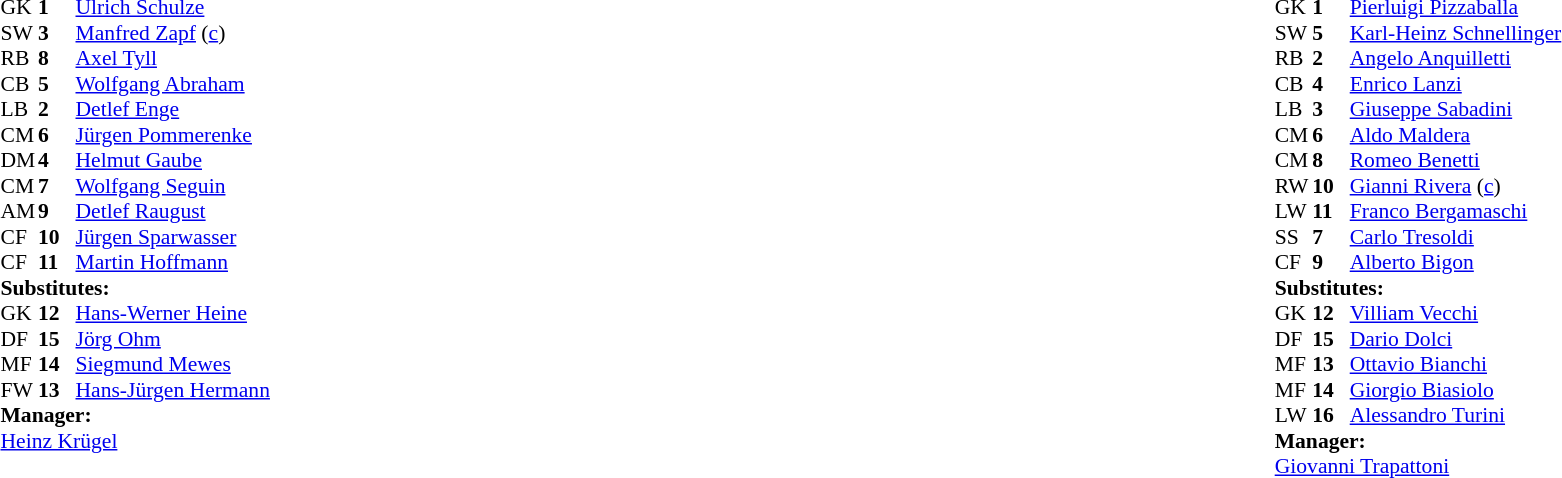<table width="100%">
<tr>
<td valign="top" width="40%"><br><table style="font-size:90%" cellspacing="0" cellpadding="0">
<tr>
<th width=25></th>
<th width=25></th>
</tr>
<tr>
<td>GK</td>
<td><strong>1</strong></td>
<td> <a href='#'>Ulrich Schulze</a></td>
</tr>
<tr>
<td>SW</td>
<td><strong>3</strong></td>
<td> <a href='#'>Manfred Zapf</a> (<a href='#'>c</a>)</td>
</tr>
<tr>
<td>RB</td>
<td><strong>8</strong></td>
<td> <a href='#'>Axel Tyll</a></td>
</tr>
<tr>
<td>CB</td>
<td><strong>5</strong></td>
<td> <a href='#'>Wolfgang Abraham</a></td>
</tr>
<tr>
<td>LB</td>
<td><strong>2</strong></td>
<td> <a href='#'>Detlef Enge</a></td>
</tr>
<tr>
<td>CM</td>
<td><strong>6</strong></td>
<td> <a href='#'>Jürgen Pommerenke</a></td>
</tr>
<tr>
<td>DM</td>
<td><strong>4</strong></td>
<td> <a href='#'>Helmut Gaube</a></td>
</tr>
<tr>
<td>CM</td>
<td><strong>7</strong></td>
<td> <a href='#'>Wolfgang Seguin</a></td>
</tr>
<tr>
<td>AM</td>
<td><strong>9</strong></td>
<td> <a href='#'>Detlef Raugust</a></td>
</tr>
<tr>
<td>CF</td>
<td><strong>10</strong></td>
<td> <a href='#'>Jürgen Sparwasser</a></td>
</tr>
<tr>
<td>CF</td>
<td><strong>11</strong></td>
<td> <a href='#'>Martin Hoffmann</a></td>
</tr>
<tr>
<td colspan=3><strong>Substitutes:</strong></td>
</tr>
<tr>
<td>GK</td>
<td><strong>12</strong></td>
<td> <a href='#'>Hans-Werner Heine</a></td>
</tr>
<tr>
<td>DF</td>
<td><strong>15</strong></td>
<td> <a href='#'>Jörg Ohm</a></td>
</tr>
<tr>
<td>MF</td>
<td><strong>14</strong></td>
<td> <a href='#'>Siegmund Mewes</a></td>
</tr>
<tr>
<td>FW</td>
<td><strong>13</strong></td>
<td> <a href='#'>Hans-Jürgen Hermann</a></td>
</tr>
<tr>
<td colspan=3><strong>Manager:</strong></td>
</tr>
<tr>
<td colspan=4> <a href='#'>Heinz Krügel</a></td>
</tr>
</table>
</td>
<td valign="top"></td>
<td valign="top" width="50%"><br><table style="font-size: 90%; margin: auto;" cellspacing="0" cellpadding="0">
<tr>
<th width=25></th>
<th width=25></th>
</tr>
<tr>
<td>GK</td>
<td><strong>1</strong></td>
<td> <a href='#'>Pierluigi Pizzaballa</a></td>
</tr>
<tr>
<td>SW</td>
<td><strong>5</strong></td>
<td> <a href='#'>Karl-Heinz Schnellinger</a></td>
</tr>
<tr>
<td>RB</td>
<td><strong>2</strong></td>
<td> <a href='#'>Angelo Anquilletti</a></td>
</tr>
<tr>
<td>CB</td>
<td><strong>4</strong></td>
<td> <a href='#'>Enrico Lanzi</a></td>
</tr>
<tr>
<td>LB</td>
<td><strong>3</strong></td>
<td> <a href='#'>Giuseppe Sabadini</a></td>
</tr>
<tr>
<td>CM</td>
<td><strong>6</strong></td>
<td> <a href='#'>Aldo Maldera</a></td>
</tr>
<tr>
<td>CM</td>
<td><strong>8</strong></td>
<td> <a href='#'>Romeo Benetti</a></td>
</tr>
<tr>
<td>RW</td>
<td><strong>10</strong></td>
<td> <a href='#'>Gianni Rivera</a> (<a href='#'>c</a>)</td>
</tr>
<tr>
<td>LW</td>
<td><strong>11</strong></td>
<td> <a href='#'>Franco Bergamaschi</a></td>
<td></td>
<td></td>
</tr>
<tr>
<td>SS</td>
<td><strong>7</strong></td>
<td> <a href='#'>Carlo Tresoldi</a></td>
</tr>
<tr>
<td>CF</td>
<td><strong>9</strong></td>
<td> <a href='#'>Alberto Bigon</a></td>
</tr>
<tr>
<td colspan=3><strong>Substitutes:</strong></td>
</tr>
<tr>
<td>GK</td>
<td><strong>12</strong></td>
<td> <a href='#'>Villiam Vecchi</a></td>
</tr>
<tr>
<td>DF</td>
<td><strong>15</strong></td>
<td> <a href='#'>Dario Dolci</a></td>
</tr>
<tr>
<td>MF</td>
<td><strong>13</strong></td>
<td> <a href='#'>Ottavio Bianchi</a></td>
</tr>
<tr>
<td>MF</td>
<td><strong>14</strong></td>
<td> <a href='#'>Giorgio Biasiolo</a></td>
</tr>
<tr>
<td>LW</td>
<td><strong>16</strong></td>
<td> <a href='#'>Alessandro Turini</a></td>
<td></td>
<td></td>
</tr>
<tr>
<td colspan=3><strong>Manager:</strong></td>
</tr>
<tr>
<td colspan=4> <a href='#'>Giovanni Trapattoni</a></td>
</tr>
</table>
</td>
</tr>
</table>
